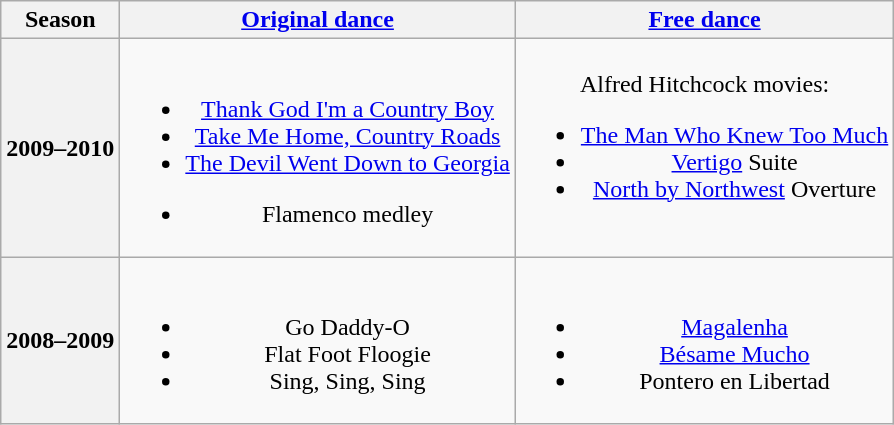<table class="wikitable" style="text-align:center">
<tr>
<th>Season</th>
<th><a href='#'>Original dance</a></th>
<th><a href='#'>Free dance</a></th>
</tr>
<tr>
<th>2009–2010 <br> </th>
<td><br><ul><li><a href='#'>Thank God I'm a Country Boy</a> <br></li><li><a href='#'>Take Me Home, Country Roads</a> <br></li><li><a href='#'>The Devil Went Down to Georgia</a> <br></li></ul><ul><li>Flamenco medley <br></li></ul></td>
<td>Alfred Hitchcock movies:<br><ul><li><a href='#'>The Man Who Knew Too Much</a> <br></li><li><a href='#'>Vertigo</a> Suite <br></li><li><a href='#'>North by Northwest</a> Overture <br></li></ul></td>
</tr>
<tr>
<th>2008–2009 <br> </th>
<td><br><ul><li>Go Daddy-O <br></li><li>Flat Foot Floogie <br></li><li>Sing, Sing, Sing <br></li></ul></td>
<td><br><ul><li><a href='#'>Magalenha</a> <br></li><li><a href='#'>Bésame Mucho</a> <br></li><li>Pontero en Libertad <br></li></ul></td>
</tr>
</table>
